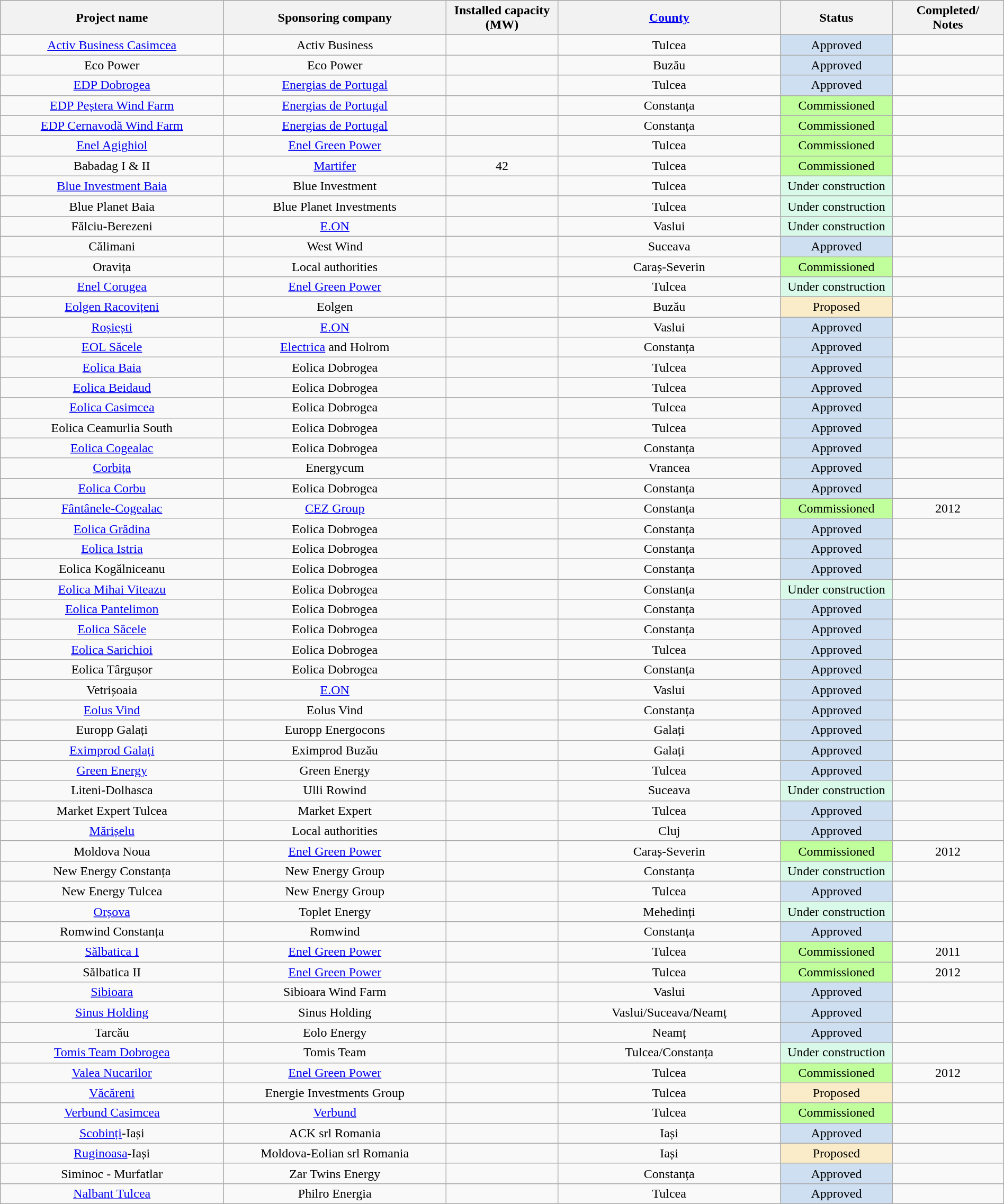<table class="wikitable sortable" style="text-align:center; font-size:100%; border-collapse:collapse;" width=100%>
<tr style="background:#C1D8FF;">
<th width=20%>Project name</th>
<th width=20%>Sponsoring company</th>
<th width=10%>Installed capacity (MW)</th>
<th width=20%><a href='#'>County</a></th>
<th width=10%>Status</th>
<th width=10%>Completed/<br>Notes</th>
</tr>
<tr>
<td><a href='#'>Activ Business Casimcea</a></td>
<td>Activ Business</td>
<td></td>
<td>Tulcea</td>
<td style="background:#CEDFF2;">Approved</td>
<td></td>
</tr>
<tr>
<td>Eco Power</td>
<td>Eco Power</td>
<td></td>
<td>Buzău</td>
<td style="background:#CEDFF2;">Approved</td>
<td></td>
</tr>
<tr>
<td><a href='#'>EDP Dobrogea</a></td>
<td><a href='#'>Energias de Portugal</a></td>
<td></td>
<td>Tulcea</td>
<td style="background:#CEDFF2;">Approved</td>
<td></td>
</tr>
<tr>
<td><a href='#'>EDP Peștera Wind Farm</a></td>
<td><a href='#'>Energias de Portugal</a></td>
<td></td>
<td>Constanța</td>
<td style="background:#C0FF9B;">Commissioned</td>
<td></td>
</tr>
<tr |->
<td><a href='#'>EDP Cernavodă Wind Farm</a></td>
<td><a href='#'>Energias de Portugal</a></td>
<td></td>
<td>Constanța</td>
<td style="background:#C0FF9B;">Commissioned</td>
<td></td>
</tr>
<tr |->
<td><a href='#'>Enel Agighiol</a></td>
<td><a href='#'>Enel Green Power</a></td>
<td></td>
<td>Tulcea</td>
<td style="background:#C0FF9B;">Commissioned</td>
<td></td>
</tr>
<tr>
<td>Babadag I & II</td>
<td><a href='#'>Martifer</a></td>
<td>42</td>
<td>Tulcea</td>
<td style="background:#C0FF9B;">Commissioned</td>
<td></td>
</tr>
<tr>
<td><a href='#'>Blue Investment Baia</a></td>
<td>Blue Investment</td>
<td></td>
<td>Tulcea</td>
<td style="background:#D9F9E9;">Under construction</td>
<td></td>
</tr>
<tr>
<td>Blue Planet Baia</td>
<td>Blue Planet Investments</td>
<td></td>
<td>Tulcea</td>
<td style="background:#D9F9E9;">Under construction</td>
<td></td>
</tr>
<tr>
<td>Fălciu-Berezeni</td>
<td><a href='#'>E.ON</a></td>
<td></td>
<td>Vaslui</td>
<td style="background:#D9F9E9;">Under construction</td>
<td></td>
</tr>
<tr>
<td>Călimani</td>
<td>West Wind</td>
<td></td>
<td>Suceava</td>
<td style="background:#CEDFF2;">Approved</td>
<td></td>
</tr>
<tr>
<td>Oravița</td>
<td>Local authorities</td>
<td></td>
<td>Caraș-Severin</td>
<td style="background:#C0FF9B;">Commissioned</td>
<td></td>
</tr>
<tr>
<td><a href='#'>Enel Corugea</a></td>
<td><a href='#'>Enel Green Power</a></td>
<td></td>
<td>Tulcea</td>
<td style="background:#D9F9E9;">Under construction</td>
<td></td>
</tr>
<tr>
<td><a href='#'>Eolgen Racovițeni</a></td>
<td>Eolgen</td>
<td></td>
<td>Buzău</td>
<td style="background:#FAECC8;">Proposed</td>
<td></td>
</tr>
<tr>
<td><a href='#'>Roșiești</a></td>
<td><a href='#'>E.ON</a></td>
<td></td>
<td>Vaslui</td>
<td style="background:#CEDFF2;">Approved</td>
<td></td>
</tr>
<tr>
<td><a href='#'>EOL Săcele</a></td>
<td><a href='#'>Electrica</a> and Holrom</td>
<td></td>
<td>Constanța</td>
<td style="background:#CEDFF2;">Approved</td>
<td></td>
</tr>
<tr>
<td><a href='#'>Eolica Baia</a></td>
<td>Eolica Dobrogea</td>
<td></td>
<td>Tulcea</td>
<td style="background:#CEDFF2;">Approved</td>
<td></td>
</tr>
<tr>
<td><a href='#'>Eolica Beidaud</a></td>
<td>Eolica Dobrogea</td>
<td></td>
<td>Tulcea</td>
<td style="background:#CEDFF2;">Approved</td>
<td></td>
</tr>
<tr>
<td><a href='#'>Eolica Casimcea</a></td>
<td>Eolica Dobrogea</td>
<td></td>
<td>Tulcea</td>
<td style="background:#CEDFF2;">Approved</td>
<td></td>
</tr>
<tr>
<td>Eolica Ceamurlia South</td>
<td>Eolica Dobrogea</td>
<td></td>
<td>Tulcea</td>
<td style="background:#CEDFF2;">Approved</td>
<td></td>
</tr>
<tr>
<td><a href='#'>Eolica Cogealac</a></td>
<td>Eolica Dobrogea</td>
<td></td>
<td>Constanța</td>
<td style="background:#CEDFF2;">Approved</td>
<td></td>
</tr>
<tr>
<td><a href='#'>Corbița</a></td>
<td>Energycum</td>
<td></td>
<td>Vrancea</td>
<td style="background:#CEDFF2;">Approved</td>
<td></td>
</tr>
<tr>
<td><a href='#'>Eolica Corbu</a></td>
<td>Eolica Dobrogea</td>
<td></td>
<td>Constanța</td>
<td style="background:#CEDFF2;">Approved</td>
<td></td>
</tr>
<tr>
<td><a href='#'>Fântânele-Cogealac</a></td>
<td><a href='#'>CEZ Group</a></td>
<td></td>
<td>Constanța</td>
<td style="background:#C0FF9B;">Commissioned</td>
<td>2012</td>
</tr>
<tr>
<td><a href='#'>Eolica Grădina</a></td>
<td>Eolica Dobrogea</td>
<td></td>
<td>Constanța</td>
<td style="background:#CEDFF2;">Approved</td>
<td></td>
</tr>
<tr>
<td><a href='#'>Eolica Istria</a></td>
<td>Eolica Dobrogea</td>
<td></td>
<td>Constanța</td>
<td style="background:#CEDFF2;">Approved</td>
<td></td>
</tr>
<tr>
<td>Eolica Kogălniceanu</td>
<td>Eolica Dobrogea</td>
<td></td>
<td>Constanța</td>
<td style="background:#CEDFF2;">Approved</td>
<td></td>
</tr>
<tr>
<td><a href='#'>Eolica Mihai Viteazu</a></td>
<td>Eolica Dobrogea</td>
<td></td>
<td>Constanța</td>
<td style="background:#D9F9E9;">Under construction</td>
<td></td>
</tr>
<tr>
<td><a href='#'>Eolica Pantelimon</a></td>
<td>Eolica Dobrogea</td>
<td></td>
<td>Constanța</td>
<td style="background:#CEDFF2;">Approved</td>
<td></td>
</tr>
<tr>
<td><a href='#'>Eolica Săcele</a></td>
<td>Eolica Dobrogea</td>
<td></td>
<td>Constanța</td>
<td style="background:#CEDFF2;">Approved</td>
<td></td>
</tr>
<tr>
<td><a href='#'>Eolica Sarichioi</a></td>
<td>Eolica Dobrogea</td>
<td></td>
<td>Tulcea</td>
<td style="background:#CEDFF2;">Approved</td>
<td></td>
</tr>
<tr>
<td>Eolica Târgușor</td>
<td>Eolica Dobrogea</td>
<td></td>
<td>Constanța</td>
<td style="background:#CEDFF2;">Approved</td>
<td></td>
</tr>
<tr>
<td>Vetrișoaia</td>
<td><a href='#'>E.ON</a></td>
<td></td>
<td>Vaslui</td>
<td style="background:#CEDFF2;">Approved</td>
<td></td>
</tr>
<tr>
<td><a href='#'>Eolus Vind</a></td>
<td>Eolus Vind</td>
<td></td>
<td>Constanța</td>
<td style="background:#CEDFF2;">Approved</td>
<td></td>
</tr>
<tr>
<td>Europp Galați</td>
<td>Europp Energocons</td>
<td></td>
<td>Galați</td>
<td style="background:#CEDFF2;">Approved</td>
<td></td>
</tr>
<tr>
<td><a href='#'>Eximprod Galați</a></td>
<td>Eximprod Buzău</td>
<td></td>
<td>Galați</td>
<td style="background:#CEDFF2;">Approved</td>
<td></td>
</tr>
<tr>
<td><a href='#'>Green Energy</a></td>
<td>Green Energy</td>
<td></td>
<td>Tulcea</td>
<td style="background:#CEDFF2;">Approved</td>
<td></td>
</tr>
<tr>
<td>Liteni-Dolhasca</td>
<td>Ulli Rowind</td>
<td></td>
<td>Suceava</td>
<td style="background:#D9F9E9;">Under construction</td>
<td></td>
</tr>
<tr>
<td>Market Expert Tulcea</td>
<td>Market Expert</td>
<td></td>
<td>Tulcea</td>
<td style="background:#CEDFF2;">Approved</td>
<td></td>
</tr>
<tr>
<td><a href='#'>Mărișelu</a></td>
<td>Local authorities</td>
<td></td>
<td>Cluj</td>
<td style="background:#CEDFF2;">Approved</td>
<td></td>
</tr>
<tr>
<td>Moldova Noua</td>
<td><a href='#'>Enel Green Power</a></td>
<td></td>
<td>Caraș-Severin</td>
<td style="background:#C0FF9B;">Commissioned</td>
<td>2012</td>
</tr>
<tr>
<td>New Energy Constanța</td>
<td>New Energy Group</td>
<td></td>
<td>Constanța</td>
<td style="background:#D9F9E9;">Under construction</td>
<td></td>
</tr>
<tr>
<td>New Energy Tulcea</td>
<td>New Energy Group</td>
<td></td>
<td>Tulcea</td>
<td style="background:#CEDFF2;">Approved</td>
<td></td>
</tr>
<tr>
<td><a href='#'>Orșova</a></td>
<td>Toplet Energy</td>
<td></td>
<td>Mehedinți</td>
<td style="background:#D9F9E9;">Under construction</td>
<td></td>
</tr>
<tr>
<td>Romwind Constanța</td>
<td>Romwind</td>
<td></td>
<td>Constanța</td>
<td style="background:#CEDFF2;">Approved</td>
<td></td>
</tr>
<tr>
<td><a href='#'>Sălbatica I</a></td>
<td><a href='#'>Enel Green Power</a></td>
<td></td>
<td>Tulcea</td>
<td style="background:#C0FF9B;">Commissioned</td>
<td>2011</td>
</tr>
<tr>
<td>Sălbatica II</td>
<td><a href='#'>Enel Green Power</a></td>
<td></td>
<td>Tulcea</td>
<td style="background:#C0FF9B;">Commissioned</td>
<td>2012</td>
</tr>
<tr>
<td><a href='#'>Sibioara</a></td>
<td>Sibioara Wind Farm</td>
<td></td>
<td>Vaslui</td>
<td style="background:#CEDFF2;">Approved</td>
<td></td>
</tr>
<tr>
<td><a href='#'>Sinus Holding</a></td>
<td>Sinus Holding</td>
<td></td>
<td>Vaslui/Suceava/Neamț</td>
<td style="background:#CEDFF2;">Approved</td>
<td></td>
</tr>
<tr>
<td>Tarcău</td>
<td>Eolo Energy</td>
<td></td>
<td>Neamț</td>
<td style="background:#CEDFF2;">Approved</td>
<td></td>
</tr>
<tr>
<td><a href='#'>Tomis Team Dobrogea</a></td>
<td>Tomis Team</td>
<td></td>
<td>Tulcea/Constanța</td>
<td style="background:#D9F9E9;">Under construction</td>
<td></td>
</tr>
<tr>
<td><a href='#'>Valea Nucarilor</a></td>
<td><a href='#'>Enel Green Power</a></td>
<td></td>
<td>Tulcea</td>
<td style="background:#C0FF9B;">Commissioned</td>
<td>2012</td>
</tr>
<tr>
<td><a href='#'>Văcăreni</a></td>
<td>Energie Investments Group</td>
<td></td>
<td>Tulcea</td>
<td style="background:#FAECC8;">Proposed</td>
<td></td>
</tr>
<tr>
<td><a href='#'>Verbund Casimcea</a></td>
<td><a href='#'>Verbund</a></td>
<td></td>
<td>Tulcea</td>
<td style="background:#C0FF9B;">Commissioned</td>
<td></td>
</tr>
<tr>
<td><a href='#'>Scobinți</a>-Iași</td>
<td>ACK srl Romania</td>
<td></td>
<td>Iași</td>
<td style="background:#CEDFF2;">Approved</td>
<td></td>
</tr>
<tr>
<td><a href='#'>Ruginoasa</a>-Iași</td>
<td>Moldova-Eolian srl Romania</td>
<td></td>
<td>Iași</td>
<td style="background:#FAECC8;">Proposed</td>
<td></td>
</tr>
<tr>
<td>Siminoc - Murfatlar</td>
<td>Zar Twins Energy</td>
<td></td>
<td>Constanța</td>
<td style="background:#CEDFF2;">Approved</td>
</tr>
<tr>
<td><a href='#'>Nalbant Tulcea</a></td>
<td>Philro Energia</td>
<td></td>
<td>Tulcea</td>
<td style="background:#CEDFF2;">Approved</td>
<td></td>
</tr>
</table>
